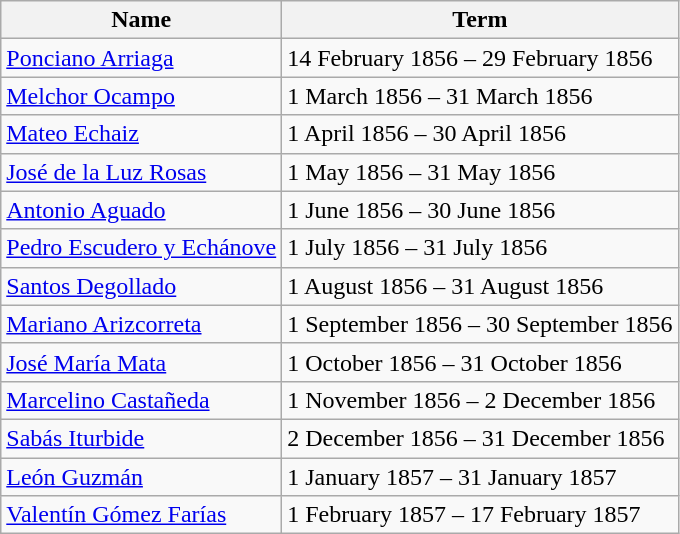<table class="wikitable">
<tr>
<th>Name</th>
<th>Term</th>
</tr>
<tr>
<td><a href='#'>Ponciano Arriaga</a></td>
<td>14 February 1856 – 29 February 1856</td>
</tr>
<tr>
<td><a href='#'>Melchor Ocampo</a></td>
<td>1 March 1856 – 31 March 1856</td>
</tr>
<tr>
<td><a href='#'>Mateo Echaiz</a></td>
<td>1 April 1856 – 30 April 1856</td>
</tr>
<tr>
<td><a href='#'>José de la Luz Rosas</a></td>
<td>1 May 1856 – 31 May 1856</td>
</tr>
<tr>
<td><a href='#'>Antonio Aguado</a></td>
<td>1 June 1856 – 30 June 1856</td>
</tr>
<tr>
<td><a href='#'>Pedro Escudero y Echánove</a></td>
<td>1 July 1856 – 31 July 1856</td>
</tr>
<tr>
<td><a href='#'>Santos Degollado</a></td>
<td>1 August 1856 – 31 August 1856</td>
</tr>
<tr>
<td><a href='#'>Mariano Arizcorreta</a></td>
<td>1 September 1856 – 30 September 1856</td>
</tr>
<tr>
<td><a href='#'>José María Mata</a></td>
<td>1 October 1856 – 31 October 1856</td>
</tr>
<tr>
<td><a href='#'>Marcelino Castañeda</a></td>
<td>1 November 1856 – 2 December 1856</td>
</tr>
<tr>
<td><a href='#'>Sabás Iturbide</a></td>
<td>2 December 1856 – 31 December 1856</td>
</tr>
<tr>
<td><a href='#'>León Guzmán</a></td>
<td>1 January 1857 – 31 January 1857</td>
</tr>
<tr>
<td><a href='#'>Valentín Gómez Farías</a></td>
<td>1 February 1857 – 17 February 1857</td>
</tr>
</table>
